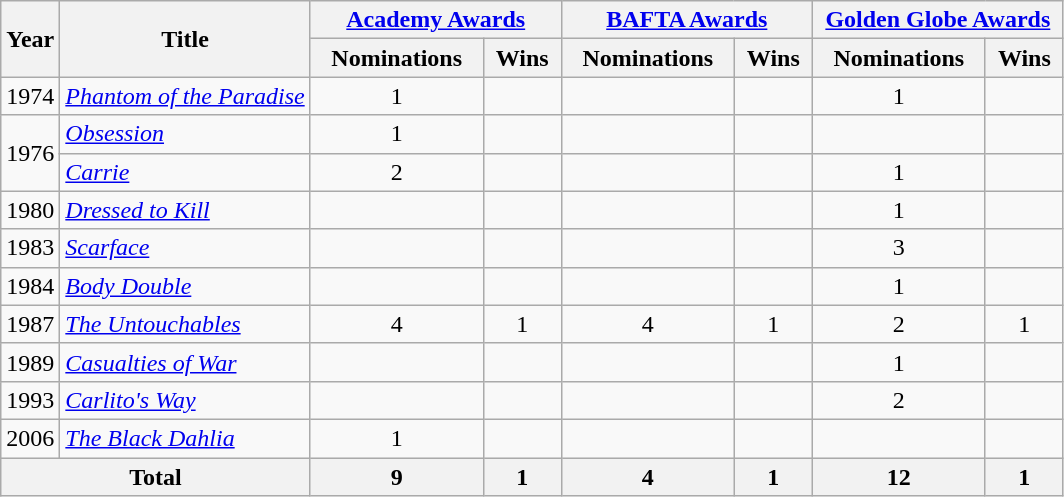<table class="wikitable">
<tr>
<th rowspan="2">Year</th>
<th rowspan="2">Title</th>
<th colspan="2" style="text-align:center;" width=160><a href='#'>Academy Awards</a></th>
<th colspan="2" style="text-align:center;" width=160><a href='#'>BAFTA Awards</a></th>
<th colspan="2" style="text-align:center;" width=160><a href='#'>Golden Globe Awards</a></th>
</tr>
<tr>
<th>Nominations</th>
<th>Wins</th>
<th>Nominations</th>
<th>Wins</th>
<th>Nominations</th>
<th>Wins</th>
</tr>
<tr>
<td>1974</td>
<td><em><a href='#'>Phantom of the Paradise</a></em></td>
<td align=center>1</td>
<td></td>
<td></td>
<td></td>
<td align=center>1</td>
<td></td>
</tr>
<tr>
<td rowspan=2>1976</td>
<td><em><a href='#'>Obsession</a></em></td>
<td align=center>1</td>
<td></td>
<td></td>
<td></td>
<td></td>
<td></td>
</tr>
<tr>
<td><em><a href='#'>Carrie</a></em></td>
<td align=center>2</td>
<td></td>
<td></td>
<td></td>
<td align=center>1</td>
<td></td>
</tr>
<tr>
<td>1980</td>
<td><em><a href='#'>Dressed to Kill</a></em></td>
<td></td>
<td></td>
<td></td>
<td></td>
<td align=center>1</td>
<td></td>
</tr>
<tr>
<td>1983</td>
<td><em><a href='#'>Scarface</a></em></td>
<td></td>
<td></td>
<td></td>
<td></td>
<td align=center>3</td>
<td></td>
</tr>
<tr>
<td>1984</td>
<td><em><a href='#'>Body Double</a></em></td>
<td></td>
<td></td>
<td></td>
<td></td>
<td align=center>1</td>
<td></td>
</tr>
<tr>
<td>1987</td>
<td><em><a href='#'>The Untouchables</a></em></td>
<td align=center>4</td>
<td align=center>1</td>
<td align=center>4</td>
<td align=center>1</td>
<td align=center>2</td>
<td align=center>1</td>
</tr>
<tr>
<td>1989</td>
<td><em><a href='#'>Casualties of War</a></em></td>
<td></td>
<td></td>
<td></td>
<td></td>
<td align=center>1</td>
<td></td>
</tr>
<tr>
<td>1993</td>
<td><em><a href='#'>Carlito's Way</a></em></td>
<td></td>
<td></td>
<td></td>
<td></td>
<td align=center>2</td>
<td></td>
</tr>
<tr>
<td>2006</td>
<td><em><a href='#'>The Black Dahlia</a></em></td>
<td align=center>1</td>
<td></td>
<td></td>
<td></td>
<td></td>
<td></td>
</tr>
<tr>
<th colspan="2">Total</th>
<th align=center>9</th>
<th align=center>1</th>
<th align=center>4</th>
<th align=center>1</th>
<th align=center>12</th>
<th align=center>1</th>
</tr>
</table>
